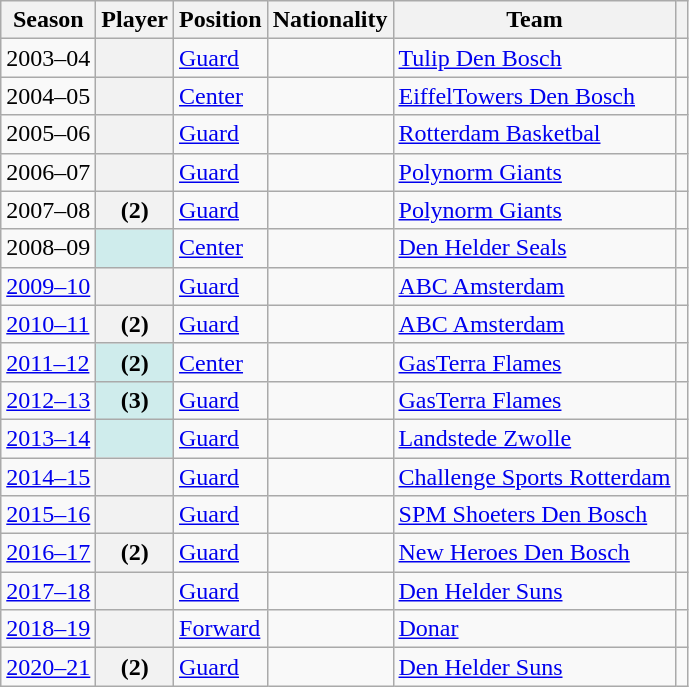<table class="wikitable plainrowheaders sortable" summary="Year (sortable), Player (sortable), Position (sortable), Nationality (sortable) and Team (sortable)">
<tr>
<th scope="col">Season</th>
<th scope="col">Player</th>
<th scope="col">Position</th>
<th scope="col">Nationality</th>
<th scope="col">Team</th>
<th scope="col"></th>
</tr>
<tr>
<td>2003–04</td>
<th scope="row"></th>
<td><a href='#'>Guard</a></td>
<td></td>
<td><a href='#'>Tulip Den Bosch</a></td>
<td style="text-align:center;"></td>
</tr>
<tr>
<td>2004–05</td>
<th scope="row"></th>
<td><a href='#'>Center</a></td>
<td></td>
<td><a href='#'>EiffelTowers Den Bosch</a></td>
<td style="text-align:center;"></td>
</tr>
<tr>
<td>2005–06</td>
<th scope="row"></th>
<td><a href='#'>Guard</a></td>
<td></td>
<td><a href='#'>Rotterdam Basketbal</a></td>
<td style="text-align:center;"></td>
</tr>
<tr>
<td>2006–07</td>
<th scope="row"></th>
<td><a href='#'>Guard</a></td>
<td></td>
<td><a href='#'>Polynorm Giants</a></td>
<td style="text-align:center;"></td>
</tr>
<tr>
<td>2007–08</td>
<th scope="row"> (2)</th>
<td><a href='#'>Guard</a></td>
<td></td>
<td><a href='#'>Polynorm Giants</a></td>
<td style="text-align:center;"></td>
</tr>
<tr>
<td>2008–09</td>
<th style="background:#cfecec;"  scope="row"></th>
<td><a href='#'>Center</a></td>
<td></td>
<td><a href='#'>Den Helder Seals</a></td>
<td style="text-align:center;"></td>
</tr>
<tr>
<td><a href='#'>2009–10</a></td>
<th scope="row"></th>
<td><a href='#'>Guard</a></td>
<td></td>
<td><a href='#'>ABC Amsterdam</a></td>
<td style="text-align:center;"></td>
</tr>
<tr>
<td><a href='#'>2010–11</a></td>
<th scope="row"> (2)</th>
<td><a href='#'>Guard</a></td>
<td></td>
<td><a href='#'>ABC Amsterdam</a></td>
<td style="text-align:center;"></td>
</tr>
<tr>
<td><a href='#'>2011–12</a></td>
<th style="background:#cfecec;"  scope="row"> (2)</th>
<td><a href='#'>Center</a></td>
<td></td>
<td><a href='#'>GasTerra Flames</a></td>
<td style="text-align:center;"></td>
</tr>
<tr>
<td><a href='#'>2012–13</a></td>
<th style="background:#cfecec;"  scope="row"> (3)</th>
<td><a href='#'>Guard</a></td>
<td></td>
<td><a href='#'>GasTerra Flames</a></td>
<td style="text-align:center;"></td>
</tr>
<tr>
<td><a href='#'>2013–14</a></td>
<th style="background:#cfecec;" scope="row"></th>
<td><a href='#'>Guard</a></td>
<td></td>
<td><a href='#'>Landstede Zwolle</a></td>
<td align=center></td>
</tr>
<tr>
<td><a href='#'>2014–15</a></td>
<th scope="row"></th>
<td><a href='#'>Guard</a></td>
<td></td>
<td><a href='#'>Challenge Sports Rotterdam</a></td>
<td></td>
</tr>
<tr>
<td><a href='#'>2015–16</a></td>
<th scope="row"></th>
<td><a href='#'>Guard</a></td>
<td></td>
<td><a href='#'>SPM Shoeters Den Bosch</a></td>
<td style="text-align:center;"></td>
</tr>
<tr>
<td><a href='#'>2016–17</a></td>
<th scope="row"> (2)</th>
<td><a href='#'>Guard</a></td>
<td></td>
<td><a href='#'>New Heroes Den Bosch</a></td>
<td style="text-align:center;"></td>
</tr>
<tr>
<td><a href='#'>2017–18</a></td>
<th scope="row"></th>
<td><a href='#'>Guard</a></td>
<td></td>
<td><a href='#'>Den Helder Suns</a></td>
<td style="text-align:center;"></td>
</tr>
<tr>
<td><a href='#'>2018–19</a></td>
<th scope="row"></th>
<td><a href='#'>Forward</a></td>
<td></td>
<td><a href='#'>Donar</a></td>
<td style="text-align:center;"></td>
</tr>
<tr>
<td><a href='#'>2020–21</a></td>
<th scope="row"> (2)</th>
<td><a href='#'>Guard</a></td>
<td></td>
<td><a href='#'>Den Helder Suns</a></td>
<td style="text-align:center;"></td>
</tr>
</table>
